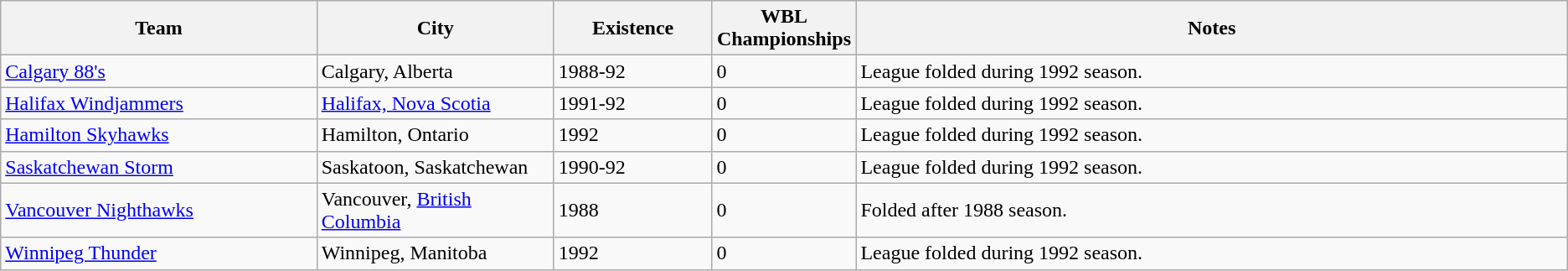<table class="wikitable">
<tr>
<th bgcolor="#DDDDFF" width="20%">Team</th>
<th bgcolor="#DDDDFF" width="15%">City</th>
<th bgcolor="#DDDDFF" width="10%">Existence</th>
<th bgcolor="#DDDDFF" width="5%">WBL Championships</th>
<th bgcolor="#DDDDFF" width="45%">Notes</th>
</tr>
<tr>
<td><a href='#'>Calgary 88's</a></td>
<td>Calgary, Alberta</td>
<td>1988-92</td>
<td>0</td>
<td>League folded during 1992 season.</td>
</tr>
<tr>
<td><a href='#'>Halifax Windjammers</a></td>
<td><a href='#'>Halifax, Nova Scotia</a></td>
<td>1991-92</td>
<td>0</td>
<td>League folded during 1992 season.</td>
</tr>
<tr>
<td><a href='#'>Hamilton Skyhawks</a></td>
<td>Hamilton, Ontario</td>
<td>1992</td>
<td>0</td>
<td>League folded during 1992 season.</td>
</tr>
<tr>
<td><a href='#'>Saskatchewan Storm</a></td>
<td>Saskatoon, Saskatchewan</td>
<td>1990-92</td>
<td>0</td>
<td>League folded during 1992 season.</td>
</tr>
<tr>
<td><a href='#'>Vancouver Nighthawks</a></td>
<td>Vancouver, <a href='#'>British Columbia</a></td>
<td>1988</td>
<td>0</td>
<td>Folded after 1988 season.</td>
</tr>
<tr>
<td><a href='#'>Winnipeg Thunder</a></td>
<td>Winnipeg, Manitoba</td>
<td>1992</td>
<td>0</td>
<td>League folded during 1992 season.</td>
</tr>
</table>
